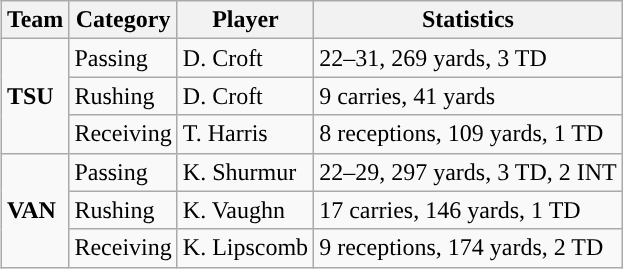<table class="wikitable" style="float: right;">
<tr>
<th>Team</th>
<th>Category</th>
<th>Player</th>
<th>Statistics</th>
</tr>
<tr>
<td rowspan=3><strong>TSU</strong></td>
<td>Passing</td>
<td>D. Croft</td>
<td>22–31, 269 yards, 3 TD</td>
</tr>
<tr>
<td>Rushing</td>
<td>D. Croft</td>
<td>9 carries, 41 yards</td>
</tr>
<tr>
<td>Receiving</td>
<td>T. Harris</td>
<td>8 receptions, 109 yards, 1 TD</td>
</tr>
<tr>
<td rowspan=3><strong>VAN</strong></td>
<td>Passing</td>
<td>K. Shurmur</td>
<td>22–29, 297 yards, 3 TD, 2 INT</td>
</tr>
<tr>
<td>Rushing</td>
<td>K. Vaughn</td>
<td>17 carries, 146 yards, 1 TD</td>
</tr>
<tr>
<td>Receiving</td>
<td>K. Lipscomb</td>
<td>9 receptions, 174 yards, 2 TD</td>
</tr>
</table>
